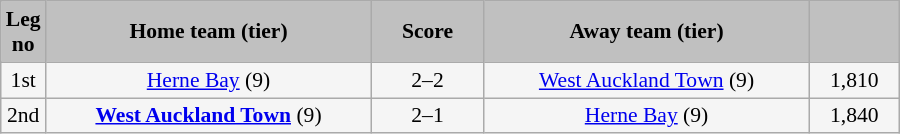<table class="wikitable" style="width: 600px; background:WhiteSmoke; text-align:center; font-size:90%">
<tr>
<td scope="col" style="width:  5.00%; background:silver;"><strong>Leg no</strong></td>
<td scope="col" style="width: 36.25%; background:silver;"><strong>Home team (tier)</strong></td>
<td scope="col" style="width: 12.50%; background:silver;"><strong>Score</strong></td>
<td scope="col" style="width: 36.25%; background:silver;"><strong>Away team (tier)</strong></td>
<td scope="col" style="width: 10.00%; background:silver;"><strong></strong></td>
</tr>
<tr>
<td>1st</td>
<td><a href='#'>Herne Bay</a> (9)</td>
<td>2–2</td>
<td><a href='#'>West Auckland Town</a> (9)</td>
<td>1,810</td>
</tr>
<tr>
<td>2nd</td>
<td><strong><a href='#'>West Auckland Town</a></strong> (9)</td>
<td>2–1</td>
<td><a href='#'>Herne Bay</a> (9)</td>
<td>1,840</td>
</tr>
</table>
